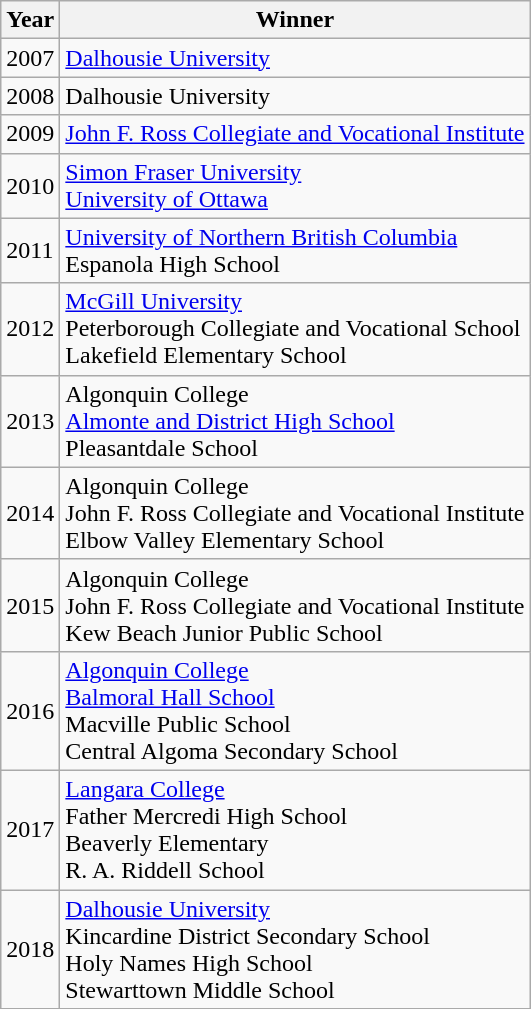<table class="wikitable">
<tr>
<th>Year</th>
<th>Winner</th>
</tr>
<tr>
<td>2007</td>
<td><a href='#'>Dalhousie University</a></td>
</tr>
<tr>
<td>2008</td>
<td>Dalhousie University</td>
</tr>
<tr>
<td>2009</td>
<td><a href='#'>John F. Ross Collegiate and Vocational Institute</a></td>
</tr>
<tr>
<td>2010</td>
<td><a href='#'>Simon Fraser University</a><br><a href='#'>University of Ottawa</a></td>
</tr>
<tr>
<td>2011</td>
<td><a href='#'>University of Northern British Columbia</a><br> Espanola High School</td>
</tr>
<tr>
<td>2012</td>
<td><a href='#'>McGill University</a><br>Peterborough Collegiate and Vocational School<br>Lakefield Elementary School</td>
</tr>
<tr>
<td>2013</td>
<td>Algonquin College<br><a href='#'>Almonte and District High School</a><br> Pleasantdale School</td>
</tr>
<tr>
<td>2014</td>
<td>Algonquin College<br> John F. Ross Collegiate and Vocational Institute<br> Elbow Valley Elementary School</td>
</tr>
<tr>
<td>2015</td>
<td>Algonquin College <br> John F. Ross Collegiate and Vocational Institute <br> Kew Beach Junior Public School</td>
</tr>
<tr>
<td>2016</td>
<td><a href='#'>Algonquin College</a><br> <a href='#'>Balmoral Hall School</a><br> Macville Public School <br> Central Algoma Secondary School</td>
</tr>
<tr>
<td>2017</td>
<td><a href='#'>Langara College</a><br>Father Mercredi High School<br>Beaverly Elementary<br>R. A. Riddell School</td>
</tr>
<tr>
<td>2018</td>
<td><a href='#'>Dalhousie University</a><br>Kincardine District Secondary School<br>Holy Names High School<br>Stewarttown Middle School</td>
</tr>
</table>
